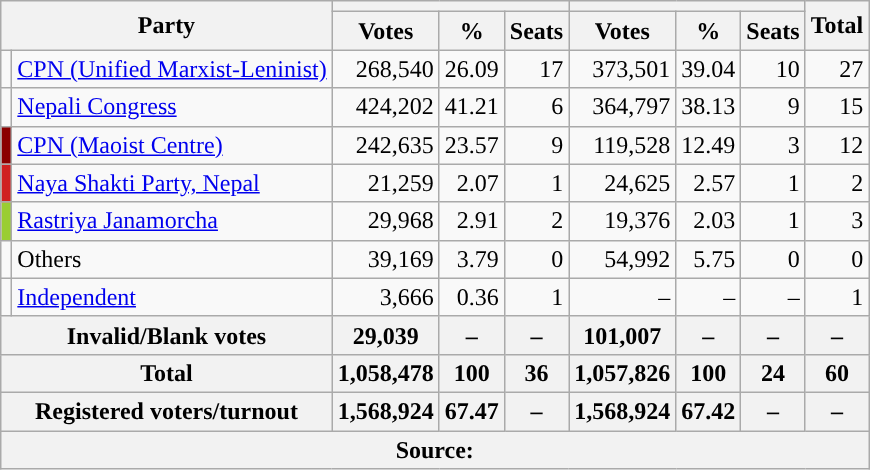<table class="wikitable" style="text-align:right">
<tr>
<th colspan="2" rowspan="2">Party</th>
<th colspan="3"></th>
<th colspan="3"></th>
<th rowspan="2">Total</th>
</tr>
<tr>
<th>Votes</th>
<th>%</th>
<th>Seats</th>
<th>Votes</th>
<th>%</th>
<th>Seats</th>
</tr>
<tr>
<td></td>
<td align="left"><a href='#'>CPN (Unified Marxist-Leninist)</a></td>
<td>268,540</td>
<td>26.09</td>
<td>17</td>
<td>373,501</td>
<td>39.04</td>
<td>10</td>
<td>27</td>
</tr>
<tr>
<td></td>
<td align="left"><a href='#'>Nepali Congress</a></td>
<td>424,202</td>
<td>41.21</td>
<td>6</td>
<td>364,797</td>
<td>38.13</td>
<td>9</td>
<td>15</td>
</tr>
<tr>
<td bgcolor="8B0000"></td>
<td align="left"><a href='#'>CPN (Maoist Centre)</a></td>
<td>242,635</td>
<td>23.57</td>
<td>9</td>
<td>119,528</td>
<td>12.49</td>
<td>3</td>
<td>12</td>
</tr>
<tr>
<td bgcolor=#D02020></td>
<td align="left"><a href='#'>Naya Shakti Party, Nepal</a></td>
<td>21,259</td>
<td>2.07</td>
<td>1</td>
<td>24,625</td>
<td>2.57</td>
<td>1</td>
<td>2</td>
</tr>
<tr>
<td bgcolor=#9ACD32></td>
<td align="left"><a href='#'>Rastriya Janamorcha</a></td>
<td>29,968</td>
<td>2.91</td>
<td>2</td>
<td>19,376</td>
<td>2.03</td>
<td>1</td>
<td>3</td>
</tr>
<tr>
<td></td>
<td align="left">Others</td>
<td>39,169</td>
<td>3.79</td>
<td>0</td>
<td>54,992</td>
<td>5.75</td>
<td>0</td>
<td>0</td>
</tr>
<tr>
<td></td>
<td align="left"><a href='#'>Independent</a></td>
<td>3,666</td>
<td>0.36</td>
<td>1</td>
<td>–</td>
<td>–</td>
<td>–</td>
<td>1</td>
</tr>
<tr>
<th colspan="2">Invalid/Blank votes</th>
<th>29,039</th>
<th>–</th>
<th>–</th>
<th>101,007</th>
<th>–</th>
<th>–</th>
<th>–</th>
</tr>
<tr>
<th colspan="2">Total</th>
<th>1,058,478</th>
<th>100</th>
<th>36</th>
<th>1,057,826</th>
<th>100</th>
<th>24</th>
<th>60</th>
</tr>
<tr>
<th colspan="2">Registered voters/turnout</th>
<th>1,568,924</th>
<th>67.47</th>
<th>–</th>
<th>1,568,924</th>
<th>67.42</th>
<th>–</th>
<th>–</th>
</tr>
<tr>
<th colspan="9">Source: </th>
</tr>
</table>
